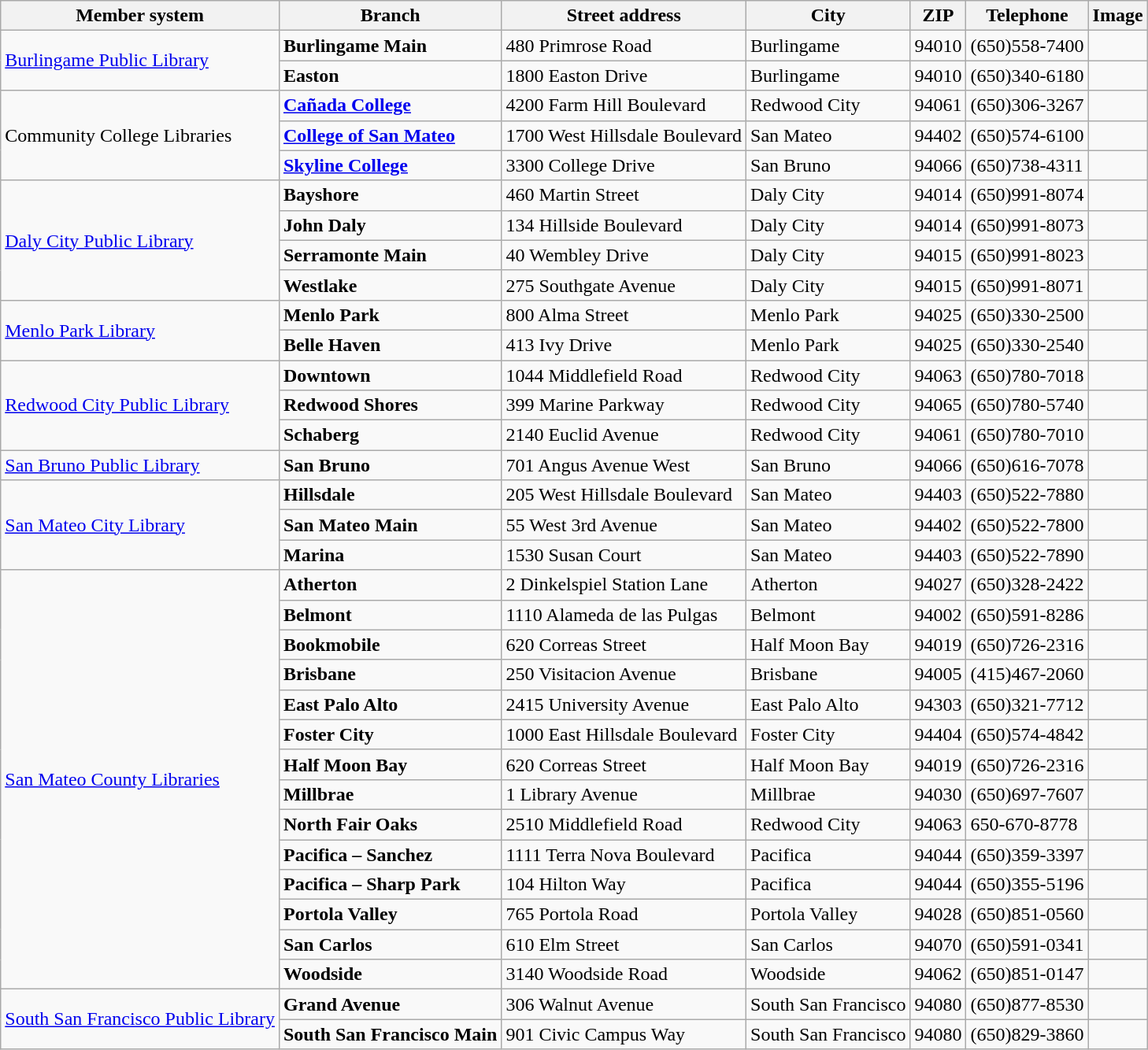<table class="wikitable sortable">
<tr>
<th>Member system</th>
<th>Branch</th>
<th>Street address</th>
<th>City</th>
<th>ZIP</th>
<th>Telephone</th>
<th>Image</th>
</tr>
<tr>
<td rowspan=2><a href='#'>Burlingame Public Library</a></td>
<td><strong>Burlingame Main</strong></td>
<td>480 Primrose Road</td>
<td>Burlingame</td>
<td>94010</td>
<td>(650)558‑7400</td>
<td align=center></td>
</tr>
<tr>
<td><strong>Easton</strong></td>
<td>1800 Easton Drive</td>
<td>Burlingame</td>
<td>94010</td>
<td>(650)340‑6180</td>
<td align=center></td>
</tr>
<tr>
<td rowspan=3>Community College Libraries</td>
<td><strong><a href='#'>Cañada College</a></strong></td>
<td>4200 Farm Hill Boulevard</td>
<td>Redwood City</td>
<td>94061</td>
<td>(650)306‑3267</td>
<td align=center></td>
</tr>
<tr>
<td><strong><a href='#'>College of San Mateo</a></strong></td>
<td>1700 West Hillsdale Boulevard</td>
<td>San Mateo</td>
<td>94402</td>
<td>(650)574‑6100</td>
<td align=center></td>
</tr>
<tr>
<td><strong><a href='#'>Skyline College</a></strong></td>
<td>3300 College Drive</td>
<td>San Bruno</td>
<td>94066</td>
<td>(650)738‑4311</td>
<td align=center></td>
</tr>
<tr>
<td rowspan=4><a href='#'>Daly City Public Library</a></td>
<td><strong>Bayshore</strong></td>
<td>460 Martin Street</td>
<td>Daly City</td>
<td>94014</td>
<td>(650)991‑8074</td>
<td></td>
</tr>
<tr>
<td><strong>John Daly</strong></td>
<td>134 Hillside Boulevard</td>
<td>Daly City</td>
<td>94014</td>
<td>(650)991‑8073</td>
<td></td>
</tr>
<tr>
<td><strong>Serramonte Main</strong></td>
<td>40 Wembley Drive</td>
<td>Daly City</td>
<td>94015</td>
<td>(650)991‑8023</td>
<td></td>
</tr>
<tr>
<td><strong>Westlake</strong></td>
<td>275 Southgate Avenue</td>
<td>Daly City</td>
<td>94015</td>
<td>(650)991‑8071</td>
<td></td>
</tr>
<tr>
<td rowspan=2><a href='#'>Menlo Park Library</a></td>
<td><strong>Menlo Park</strong></td>
<td>800 Alma Street</td>
<td>Menlo Park</td>
<td>94025</td>
<td>(650)330‑2500</td>
<td></td>
</tr>
<tr>
<td><strong> Belle Haven</strong></td>
<td>413 Ivy Drive</td>
<td>Menlo Park</td>
<td>94025</td>
<td>(650)330‑2540</td>
<td></td>
</tr>
<tr>
<td rowspan=3><a href='#'>Redwood City Public Library</a></td>
<td><strong>Downtown</strong></td>
<td>1044 Middlefield Road</td>
<td>Redwood City</td>
<td>94063</td>
<td>(650)780‑7018</td>
<td align=center></td>
</tr>
<tr>
<td><strong>Redwood Shores</strong></td>
<td>399 Marine Parkway</td>
<td>Redwood City</td>
<td>94065</td>
<td>(650)780‑5740</td>
<td></td>
</tr>
<tr>
<td><strong>Schaberg</strong></td>
<td>2140 Euclid Avenue</td>
<td>Redwood City</td>
<td>94061</td>
<td>(650)780‑7010</td>
<td align=center></td>
</tr>
<tr>
<td rowspan=1><a href='#'>San Bruno Public Library</a></td>
<td><strong>San Bruno</strong></td>
<td>701 Angus Avenue West</td>
<td>San Bruno</td>
<td>94066</td>
<td>(650)616‑7078</td>
<td></td>
</tr>
<tr>
<td rowspan=3><a href='#'>San Mateo City Library</a></td>
<td><strong>Hillsdale</strong></td>
<td>205 West Hillsdale Boulevard</td>
<td>San Mateo</td>
<td>94403</td>
<td>(650)522‑7880</td>
<td></td>
</tr>
<tr>
<td><strong>San Mateo Main</strong></td>
<td>55 West 3rd Avenue</td>
<td>San Mateo</td>
<td>94402</td>
<td>(650)522‑7800</td>
<td align=center></td>
</tr>
<tr>
<td><strong>Marina</strong></td>
<td>1530 Susan Court</td>
<td>San Mateo</td>
<td>94403</td>
<td>(650)522‑7890</td>
<td></td>
</tr>
<tr>
<td rowspan=14><a href='#'>San Mateo County Libraries</a></td>
<td><strong>Atherton</strong></td>
<td>2 Dinkelspiel Station Lane</td>
<td>Atherton</td>
<td>94027</td>
<td>(650)328‑2422</td>
<td></td>
</tr>
<tr>
<td><strong>Belmont</strong></td>
<td>1110 Alameda de las Pulgas</td>
<td>Belmont</td>
<td>94002</td>
<td>(650)591‑8286</td>
<td></td>
</tr>
<tr>
<td><strong>Bookmobile</strong></td>
<td>620 Correas Street</td>
<td>Half Moon Bay</td>
<td>94019</td>
<td>(650)726‑2316</td>
<td></td>
</tr>
<tr>
<td><strong>Brisbane</strong></td>
<td>250 Visitacion Avenue</td>
<td>Brisbane</td>
<td>94005</td>
<td>(415)467‑2060</td>
<td></td>
</tr>
<tr>
<td><strong>East Palo Alto</strong></td>
<td>2415 University Avenue</td>
<td>East Palo Alto</td>
<td>94303</td>
<td>(650)321‑7712</td>
<td></td>
</tr>
<tr>
<td><strong>Foster City</strong></td>
<td>1000 East Hillsdale Boulevard</td>
<td>Foster City</td>
<td>94404</td>
<td>(650)574‑4842</td>
<td></td>
</tr>
<tr>
<td><strong>Half Moon Bay</strong></td>
<td>620 Correas Street</td>
<td>Half Moon Bay</td>
<td>94019</td>
<td>(650)726‑2316</td>
<td></td>
</tr>
<tr>
<td><strong>Millbrae</strong></td>
<td>1 Library Avenue</td>
<td>Millbrae</td>
<td>94030</td>
<td>(650)697‑7607</td>
<td></td>
</tr>
<tr>
<td><strong>North Fair Oaks</strong></td>
<td>2510 Middlefield Road</td>
<td>Redwood City</td>
<td>94063</td>
<td>650-670-8778</td>
<td></td>
</tr>
<tr>
<td><strong>Pacifica – Sanchez</strong></td>
<td>1111 Terra Nova Boulevard</td>
<td>Pacifica</td>
<td>94044</td>
<td>(650)359-3397</td>
<td align=center></td>
</tr>
<tr>
<td><strong>Pacifica – Sharp Park</strong></td>
<td>104 Hilton Way</td>
<td>Pacifica</td>
<td>94044</td>
<td>(650)355‑5196</td>
<td align=center></td>
</tr>
<tr>
<td><strong>Portola Valley</strong></td>
<td>765 Portola Road</td>
<td>Portola Valley</td>
<td>94028</td>
<td>(650)851‑0560</td>
<td align=center></td>
</tr>
<tr>
<td><strong>San Carlos</strong></td>
<td>610 Elm Street</td>
<td>San Carlos</td>
<td>94070</td>
<td>(650)591‑0341</td>
<td></td>
</tr>
<tr>
<td><strong>Woodside</strong></td>
<td>3140 Woodside Road</td>
<td>Woodside</td>
<td>94062</td>
<td>(650)851‑0147</td>
<td align=center></td>
</tr>
<tr>
<td rowspan=2><a href='#'>South San Francisco Public Library</a></td>
<td><strong>Grand Avenue</strong></td>
<td>306 Walnut Avenue</td>
<td>South San Francisco</td>
<td>94080</td>
<td>(650)877‑8530</td>
<td></td>
</tr>
<tr>
<td><strong>South San Francisco Main</strong></td>
<td>901 Civic Campus Way</td>
<td>South San Francisco</td>
<td>94080</td>
<td>(650)829‑3860</td>
<td></td>
</tr>
</table>
